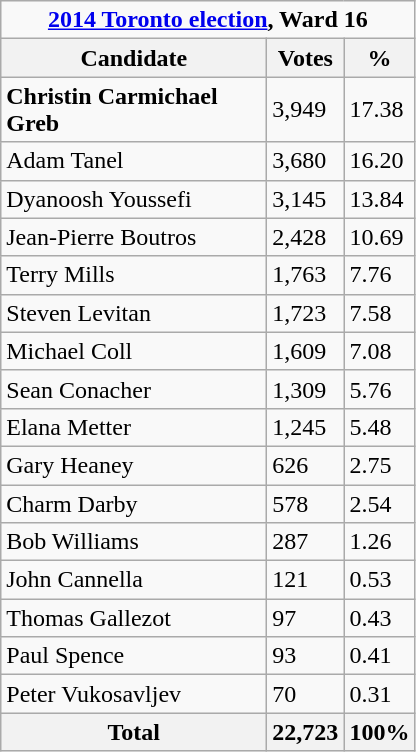<table class="wikitable">
<tr>
<td Colspan="3" align="center"><strong><a href='#'>2014 Toronto election</a>, Ward 16</strong></td>
</tr>
<tr>
<th scope="col" width="170px">Candidate</th>
<th>Votes</th>
<th>%</th>
</tr>
<tr>
<td><strong>Christin Carmichael Greb</strong></td>
<td>3,949</td>
<td>17.38</td>
</tr>
<tr>
<td>Adam Tanel</td>
<td>3,680</td>
<td>16.20</td>
</tr>
<tr>
<td>Dyanoosh Youssefi</td>
<td>3,145</td>
<td>13.84</td>
</tr>
<tr>
<td>Jean-Pierre Boutros</td>
<td>2,428</td>
<td>10.69</td>
</tr>
<tr>
<td>Terry Mills</td>
<td>1,763</td>
<td>7.76</td>
</tr>
<tr>
<td>Steven Levitan</td>
<td>1,723</td>
<td>7.58</td>
</tr>
<tr>
<td>Michael Coll</td>
<td>1,609</td>
<td>7.08</td>
</tr>
<tr>
<td>Sean Conacher</td>
<td>1,309</td>
<td>5.76</td>
</tr>
<tr>
<td>Elana Metter</td>
<td>1,245</td>
<td>5.48</td>
</tr>
<tr>
<td>Gary Heaney</td>
<td>626</td>
<td>2.75</td>
</tr>
<tr>
<td>Charm Darby</td>
<td>578</td>
<td>2.54</td>
</tr>
<tr>
<td>Bob Williams</td>
<td>287</td>
<td>1.26</td>
</tr>
<tr>
<td>John Cannella</td>
<td>121</td>
<td>0.53</td>
</tr>
<tr>
<td>Thomas Gallezot</td>
<td>97</td>
<td>0.43</td>
</tr>
<tr>
<td>Paul Spence</td>
<td>93</td>
<td>0.41</td>
</tr>
<tr>
<td>Peter Vukosavljev</td>
<td>70</td>
<td>0.31</td>
</tr>
<tr>
<th>Total</th>
<th>22,723</th>
<th>100%</th>
</tr>
</table>
